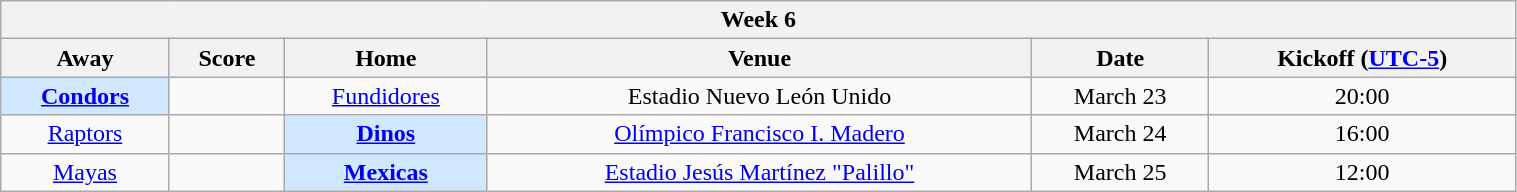<table class="wikitable mw-collapsible mw-collapsed" style="width:80%;">
<tr>
<th colspan="8">Week 6</th>
</tr>
<tr>
<th>Away</th>
<th>Score</th>
<th>Home</th>
<th>Venue</th>
<th>Date</th>
<th>Kickoff (<a href='#'>UTC-5</a>)</th>
</tr>
<tr align="center">
<td bgcolor="#D0E7FF"><strong><a href='#'>Condors</a></strong></td>
<td></td>
<td><a href='#'>Fundidores</a></td>
<td>Estadio Nuevo León Unido</td>
<td>March 23</td>
<td>20:00</td>
</tr>
<tr align="center">
<td><a href='#'>Raptors</a></td>
<td></td>
<td bgcolor="#D0E7FF"><strong><a href='#'>Dinos</a></strong></td>
<td><a href='#'>Olímpico Francisco I. Madero</a></td>
<td>March 24</td>
<td>16:00</td>
</tr>
<tr align="center">
<td><a href='#'>Mayas</a></td>
<td></td>
<td bgcolor="#D0E7FF"><strong><a href='#'>Mexicas</a></strong></td>
<td><a href='#'>Estadio Jesús Martínez "Palillo"</a></td>
<td>March 25</td>
<td>12:00</td>
</tr>
</table>
